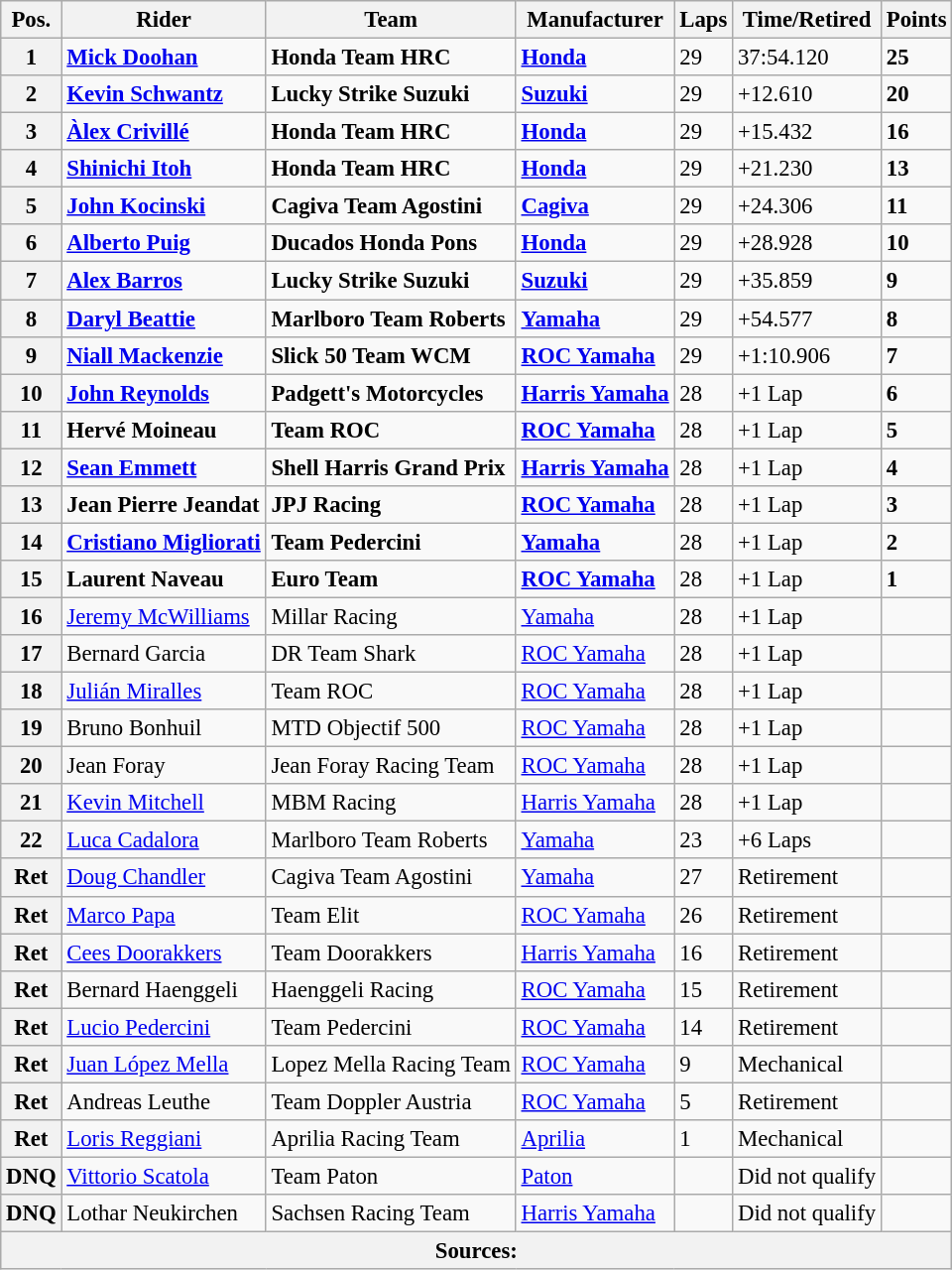<table class="wikitable" style="font-size: 95%;">
<tr>
<th>Pos.</th>
<th>Rider</th>
<th>Team</th>
<th>Manufacturer</th>
<th>Laps</th>
<th>Time/Retired</th>
<th>Points</th>
</tr>
<tr>
<th>1</th>
<td> <strong><a href='#'>Mick Doohan</a></strong></td>
<td><strong>Honda Team HRC</strong></td>
<td><strong><a href='#'>Honda</a></strong></td>
<td>29</td>
<td>37:54.120</td>
<td><strong>25</strong></td>
</tr>
<tr>
<th>2</th>
<td> <strong><a href='#'>Kevin Schwantz</a></strong></td>
<td><strong>Lucky Strike Suzuki</strong></td>
<td><strong><a href='#'>Suzuki</a></strong></td>
<td>29</td>
<td>+12.610</td>
<td><strong>20</strong></td>
</tr>
<tr>
<th>3</th>
<td> <strong><a href='#'>Àlex Crivillé</a></strong></td>
<td><strong>Honda Team HRC</strong></td>
<td><strong><a href='#'>Honda</a></strong></td>
<td>29</td>
<td>+15.432</td>
<td><strong>16</strong></td>
</tr>
<tr>
<th>4</th>
<td> <strong><a href='#'>Shinichi Itoh</a></strong></td>
<td><strong>Honda Team HRC</strong></td>
<td><strong><a href='#'>Honda</a></strong></td>
<td>29</td>
<td>+21.230</td>
<td><strong>13</strong></td>
</tr>
<tr>
<th>5</th>
<td> <strong><a href='#'>John Kocinski</a></strong></td>
<td><strong>Cagiva Team Agostini</strong></td>
<td><strong><a href='#'>Cagiva</a></strong></td>
<td>29</td>
<td>+24.306</td>
<td><strong>11</strong></td>
</tr>
<tr>
<th>6</th>
<td> <strong><a href='#'>Alberto Puig</a></strong></td>
<td><strong>Ducados Honda Pons</strong></td>
<td><strong><a href='#'>Honda</a></strong></td>
<td>29</td>
<td>+28.928</td>
<td><strong>10</strong></td>
</tr>
<tr>
<th>7</th>
<td> <strong><a href='#'>Alex Barros</a></strong></td>
<td><strong>Lucky Strike Suzuki</strong></td>
<td><strong><a href='#'>Suzuki</a></strong></td>
<td>29</td>
<td>+35.859</td>
<td><strong>9</strong></td>
</tr>
<tr>
<th>8</th>
<td> <strong><a href='#'>Daryl Beattie</a></strong></td>
<td><strong>Marlboro Team Roberts</strong></td>
<td><strong><a href='#'>Yamaha</a></strong></td>
<td>29</td>
<td>+54.577</td>
<td><strong>8</strong></td>
</tr>
<tr>
<th>9</th>
<td> <strong><a href='#'>Niall Mackenzie</a></strong></td>
<td><strong>Slick 50 Team WCM</strong></td>
<td><strong><a href='#'>ROC Yamaha</a></strong></td>
<td>29</td>
<td>+1:10.906</td>
<td><strong>7</strong></td>
</tr>
<tr>
<th>10</th>
<td> <strong><a href='#'>John Reynolds</a></strong></td>
<td><strong>Padgett's Motorcycles</strong></td>
<td><strong><a href='#'>Harris Yamaha</a></strong></td>
<td>28</td>
<td>+1 Lap</td>
<td><strong>6</strong></td>
</tr>
<tr>
<th>11</th>
<td> <strong>Hervé Moineau</strong></td>
<td><strong>Team ROC</strong></td>
<td><strong><a href='#'>ROC Yamaha</a></strong></td>
<td>28</td>
<td>+1 Lap</td>
<td><strong>5</strong></td>
</tr>
<tr>
<th>12</th>
<td> <strong><a href='#'>Sean Emmett</a></strong></td>
<td><strong>Shell Harris Grand Prix</strong></td>
<td><strong><a href='#'>Harris Yamaha</a></strong></td>
<td>28</td>
<td>+1 Lap</td>
<td><strong>4</strong></td>
</tr>
<tr>
<th>13</th>
<td> <strong>Jean Pierre Jeandat</strong></td>
<td><strong>JPJ Racing</strong></td>
<td><strong><a href='#'>ROC Yamaha</a></strong></td>
<td>28</td>
<td>+1 Lap</td>
<td><strong>3</strong></td>
</tr>
<tr>
<th>14</th>
<td> <strong><a href='#'>Cristiano Migliorati</a></strong></td>
<td><strong>Team Pedercini</strong></td>
<td><strong><a href='#'>Yamaha</a></strong></td>
<td>28</td>
<td>+1 Lap</td>
<td><strong>2</strong></td>
</tr>
<tr>
<th>15</th>
<td> <strong>Laurent Naveau</strong></td>
<td><strong>Euro Team</strong></td>
<td><strong><a href='#'>ROC Yamaha</a></strong></td>
<td>28</td>
<td>+1 Lap</td>
<td><strong>1</strong></td>
</tr>
<tr>
<th>16</th>
<td> <a href='#'>Jeremy McWilliams</a></td>
<td>Millar Racing</td>
<td><a href='#'>Yamaha</a></td>
<td>28</td>
<td>+1 Lap</td>
<td></td>
</tr>
<tr>
<th>17</th>
<td> Bernard Garcia</td>
<td>DR Team Shark</td>
<td><a href='#'>ROC Yamaha</a></td>
<td>28</td>
<td>+1 Lap</td>
<td></td>
</tr>
<tr>
<th>18</th>
<td> <a href='#'>Julián Miralles</a></td>
<td>Team ROC</td>
<td><a href='#'>ROC Yamaha</a></td>
<td>28</td>
<td>+1 Lap</td>
<td></td>
</tr>
<tr>
<th>19</th>
<td> Bruno Bonhuil</td>
<td>MTD Objectif 500</td>
<td><a href='#'>ROC Yamaha</a></td>
<td>28</td>
<td>+1 Lap</td>
<td></td>
</tr>
<tr>
<th>20</th>
<td> Jean Foray</td>
<td>Jean Foray Racing Team</td>
<td><a href='#'>ROC Yamaha</a></td>
<td>28</td>
<td>+1 Lap</td>
<td></td>
</tr>
<tr>
<th>21</th>
<td> <a href='#'>Kevin Mitchell</a></td>
<td>MBM Racing</td>
<td><a href='#'>Harris Yamaha</a></td>
<td>28</td>
<td>+1 Lap</td>
<td></td>
</tr>
<tr>
<th>22</th>
<td> <a href='#'>Luca Cadalora</a></td>
<td>Marlboro Team Roberts</td>
<td><a href='#'>Yamaha</a></td>
<td>23</td>
<td>+6 Laps</td>
<td></td>
</tr>
<tr>
<th>Ret</th>
<td> <a href='#'>Doug Chandler</a></td>
<td>Cagiva Team Agostini</td>
<td><a href='#'>Yamaha</a></td>
<td>27</td>
<td>Retirement</td>
<td></td>
</tr>
<tr>
<th>Ret</th>
<td> <a href='#'>Marco Papa</a></td>
<td>Team Elit</td>
<td><a href='#'>ROC Yamaha</a></td>
<td>26</td>
<td>Retirement</td>
<td></td>
</tr>
<tr>
<th>Ret</th>
<td> <a href='#'>Cees Doorakkers</a></td>
<td>Team Doorakkers</td>
<td><a href='#'>Harris Yamaha</a></td>
<td>16</td>
<td>Retirement</td>
<td></td>
</tr>
<tr>
<th>Ret</th>
<td> Bernard Haenggeli</td>
<td>Haenggeli Racing</td>
<td><a href='#'>ROC Yamaha</a></td>
<td>15</td>
<td>Retirement</td>
<td></td>
</tr>
<tr>
<th>Ret</th>
<td> <a href='#'>Lucio Pedercini</a></td>
<td>Team Pedercini</td>
<td><a href='#'>ROC Yamaha</a></td>
<td>14</td>
<td>Retirement</td>
<td></td>
</tr>
<tr>
<th>Ret</th>
<td> <a href='#'>Juan López Mella</a></td>
<td>Lopez Mella Racing Team</td>
<td><a href='#'>ROC Yamaha</a></td>
<td>9</td>
<td>Mechanical</td>
<td></td>
</tr>
<tr>
<th>Ret</th>
<td> Andreas Leuthe</td>
<td>Team Doppler Austria</td>
<td><a href='#'>ROC Yamaha</a></td>
<td>5</td>
<td>Retirement</td>
<td></td>
</tr>
<tr>
<th>Ret</th>
<td> <a href='#'>Loris Reggiani</a></td>
<td>Aprilia Racing Team</td>
<td><a href='#'>Aprilia</a></td>
<td>1</td>
<td>Mechanical</td>
<td></td>
</tr>
<tr>
<th>DNQ</th>
<td> <a href='#'>Vittorio Scatola</a></td>
<td>Team Paton</td>
<td><a href='#'>Paton</a></td>
<td></td>
<td>Did not qualify</td>
<td></td>
</tr>
<tr>
<th>DNQ</th>
<td> Lothar Neukirchen</td>
<td>Sachsen Racing Team</td>
<td><a href='#'>Harris Yamaha</a></td>
<td></td>
<td>Did not qualify</td>
<td></td>
</tr>
<tr>
<th colspan=8>Sources: </th>
</tr>
</table>
